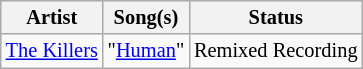<table class="wikitable" style="font-size: 85%">
<tr>
<th>Artist</th>
<th>Song(s)</th>
<th>Status</th>
</tr>
<tr>
<td> <a href='#'>The Killers</a></td>
<td>"<a href='#'>Human</a>"</td>
<td>Remixed Recording</td>
</tr>
</table>
